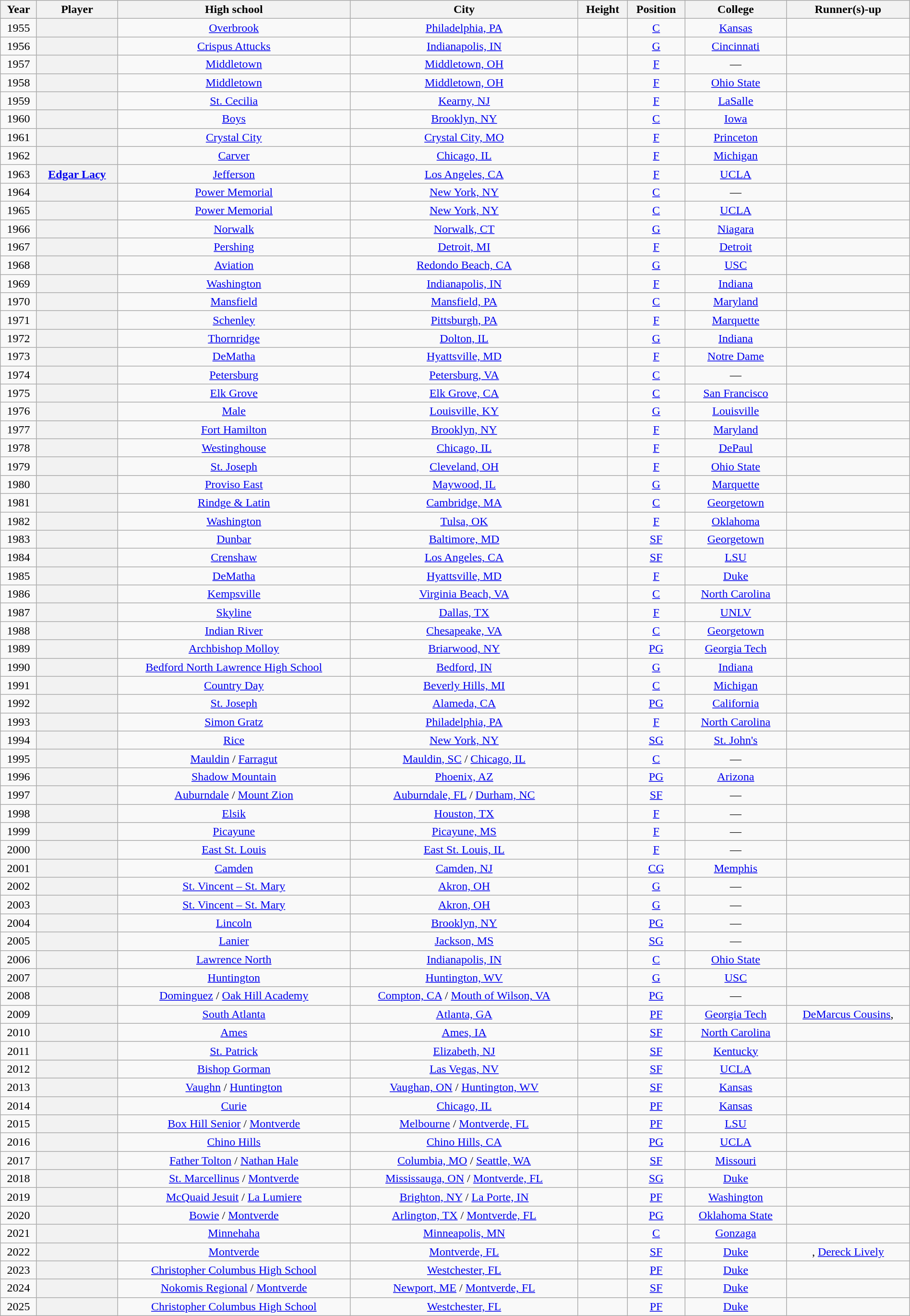<table class="wikitable sortable plainrowheaders" width="100%" style="text-align:center; font-size:100%">
<tr>
<th scope=col>Year</th>
<th scope=col>Player</th>
<th scope=col>High school</th>
<th scope=col>City</th>
<th scope=col>Height</th>
<th scope=col>Position</th>
<th scope=col>College</th>
<th scope=col>Runner(s)-up</th>
</tr>
<tr>
<td>1955</td>
<th scope=row></th>
<td><a href='#'>Overbrook</a></td>
<td><a href='#'>Philadelphia, PA</a></td>
<td></td>
<td><a href='#'>C</a></td>
<td><a href='#'>Kansas</a></td>
<td></td>
</tr>
<tr>
<td>1956</td>
<th scope=row></th>
<td><a href='#'>Crispus Attucks</a></td>
<td><a href='#'>Indianapolis, IN</a></td>
<td></td>
<td><a href='#'>G</a></td>
<td><a href='#'>Cincinnati</a></td>
<td></td>
</tr>
<tr>
<td>1957</td>
<th scope=row></th>
<td><a href='#'>Middletown</a></td>
<td><a href='#'>Middletown, OH</a></td>
<td></td>
<td><a href='#'>F</a></td>
<td>—</td>
<td></td>
</tr>
<tr>
<td>1958</td>
<th scope=row></th>
<td><a href='#'>Middletown</a></td>
<td><a href='#'>Middletown, OH</a></td>
<td></td>
<td><a href='#'>F</a></td>
<td><a href='#'>Ohio State</a></td>
<td></td>
</tr>
<tr>
<td>1959</td>
<th scope=row></th>
<td><a href='#'>St. Cecilia</a></td>
<td><a href='#'>Kearny, NJ</a></td>
<td></td>
<td><a href='#'>F</a></td>
<td><a href='#'>LaSalle</a></td>
<td></td>
</tr>
<tr>
<td>1960</td>
<th scope=row></th>
<td><a href='#'>Boys</a></td>
<td><a href='#'>Brooklyn, NY</a></td>
<td></td>
<td><a href='#'>C</a></td>
<td><a href='#'>Iowa</a></td>
<td></td>
</tr>
<tr>
<td>1961</td>
<th scope=row></th>
<td><a href='#'>Crystal City</a></td>
<td><a href='#'>Crystal City, MO</a></td>
<td></td>
<td><a href='#'>F</a></td>
<td><a href='#'>Princeton</a></td>
<td></td>
</tr>
<tr>
<td>1962</td>
<th scope=row></th>
<td><a href='#'>Carver</a></td>
<td><a href='#'>Chicago, IL</a></td>
<td></td>
<td><a href='#'>F</a></td>
<td><a href='#'>Michigan</a></td>
<td></td>
</tr>
<tr>
<td>1963</td>
<th scope=row><a href='#'>Edgar Lacy</a></th>
<td><a href='#'>Jefferson</a></td>
<td><a href='#'>Los Angeles, CA</a></td>
<td></td>
<td><a href='#'>F</a></td>
<td><a href='#'>UCLA</a></td>
<td></td>
</tr>
<tr>
<td>1964</td>
<th scope=row></th>
<td><a href='#'>Power Memorial</a></td>
<td><a href='#'>New York, NY</a></td>
<td></td>
<td><a href='#'>C</a></td>
<td>—</td>
<td></td>
</tr>
<tr>
<td>1965</td>
<th scope=row></th>
<td><a href='#'>Power Memorial</a></td>
<td><a href='#'>New York, NY</a></td>
<td></td>
<td><a href='#'>C</a></td>
<td><a href='#'>UCLA</a></td>
<td></td>
</tr>
<tr>
<td>1966</td>
<th scope=row></th>
<td><a href='#'>Norwalk</a></td>
<td><a href='#'>Norwalk, CT</a></td>
<td></td>
<td><a href='#'>G</a></td>
<td><a href='#'>Niagara</a></td>
<td></td>
</tr>
<tr>
<td>1967</td>
<th scope=row></th>
<td><a href='#'>Pershing</a></td>
<td><a href='#'>Detroit, MI</a></td>
<td></td>
<td><a href='#'>F</a></td>
<td><a href='#'>Detroit</a></td>
<td></td>
</tr>
<tr>
<td>1968</td>
<th scope=row></th>
<td><a href='#'>Aviation</a></td>
<td><a href='#'>Redondo Beach, CA</a></td>
<td></td>
<td><a href='#'>G</a></td>
<td><a href='#'>USC</a></td>
<td></td>
</tr>
<tr>
<td>1969</td>
<th scope=row></th>
<td><a href='#'>Washington</a></td>
<td><a href='#'>Indianapolis, IN</a></td>
<td></td>
<td><a href='#'>F</a></td>
<td><a href='#'>Indiana</a></td>
<td></td>
</tr>
<tr>
<td>1970</td>
<th scope=row></th>
<td><a href='#'>Mansfield</a></td>
<td><a href='#'>Mansfield, PA</a></td>
<td></td>
<td><a href='#'>C</a></td>
<td><a href='#'>Maryland</a></td>
<td></td>
</tr>
<tr>
<td>1971</td>
<th scope=row></th>
<td><a href='#'>Schenley</a></td>
<td><a href='#'>Pittsburgh, PA</a></td>
<td></td>
<td><a href='#'>F</a></td>
<td><a href='#'>Marquette</a></td>
<td></td>
</tr>
<tr>
<td>1972</td>
<th scope=row></th>
<td><a href='#'>Thornridge</a></td>
<td><a href='#'>Dolton, IL</a></td>
<td></td>
<td><a href='#'>G</a></td>
<td><a href='#'>Indiana</a></td>
<td></td>
</tr>
<tr>
<td>1973</td>
<th scope=row></th>
<td><a href='#'>DeMatha</a></td>
<td><a href='#'>Hyattsville, MD</a></td>
<td></td>
<td><a href='#'>F</a></td>
<td><a href='#'>Notre Dame</a></td>
<td></td>
</tr>
<tr>
<td>1974</td>
<th scope=row></th>
<td><a href='#'>Petersburg</a></td>
<td><a href='#'>Petersburg, VA</a></td>
<td></td>
<td><a href='#'>C</a></td>
<td>—</td>
<td></td>
</tr>
<tr>
<td>1975</td>
<th scope=row></th>
<td><a href='#'>Elk Grove</a></td>
<td><a href='#'>Elk Grove, CA</a></td>
<td></td>
<td><a href='#'>C</a></td>
<td><a href='#'>San Francisco</a></td>
<td></td>
</tr>
<tr>
<td>1976</td>
<th scope=row></th>
<td><a href='#'>Male</a></td>
<td><a href='#'>Louisville, KY</a></td>
<td></td>
<td><a href='#'>G</a></td>
<td><a href='#'>Louisville</a></td>
<td></td>
</tr>
<tr>
<td>1977</td>
<th scope=row></th>
<td><a href='#'>Fort Hamilton</a></td>
<td><a href='#'>Brooklyn, NY</a></td>
<td></td>
<td><a href='#'>F</a></td>
<td><a href='#'>Maryland</a></td>
<td></td>
</tr>
<tr>
<td>1978</td>
<th scope=row></th>
<td><a href='#'>Westinghouse</a></td>
<td><a href='#'>Chicago, IL</a></td>
<td></td>
<td><a href='#'>F</a></td>
<td><a href='#'>DePaul</a></td>
<td></td>
</tr>
<tr>
<td>1979</td>
<th scope=row></th>
<td><a href='#'>St. Joseph</a></td>
<td><a href='#'>Cleveland, OH</a></td>
<td></td>
<td><a href='#'>F</a></td>
<td><a href='#'>Ohio State</a></td>
<td></td>
</tr>
<tr>
<td>1980</td>
<th scope=row></th>
<td><a href='#'>Proviso East</a></td>
<td><a href='#'>Maywood, IL</a></td>
<td></td>
<td><a href='#'>G</a></td>
<td><a href='#'>Marquette</a></td>
<td></td>
</tr>
<tr>
<td>1981</td>
<th scope=row></th>
<td><a href='#'>Rindge & Latin</a></td>
<td><a href='#'>Cambridge, MA</a></td>
<td></td>
<td><a href='#'>C</a></td>
<td><a href='#'>Georgetown</a></td>
<td></td>
</tr>
<tr>
<td>1982</td>
<th scope=row></th>
<td><a href='#'>Washington</a></td>
<td><a href='#'>Tulsa, OK</a></td>
<td></td>
<td><a href='#'>F</a></td>
<td><a href='#'>Oklahoma</a></td>
<td></td>
</tr>
<tr>
<td>1983</td>
<th scope=row></th>
<td><a href='#'>Dunbar</a></td>
<td><a href='#'>Baltimore, MD</a></td>
<td></td>
<td><a href='#'>SF</a></td>
<td><a href='#'>Georgetown</a></td>
<td></td>
</tr>
<tr>
<td>1984</td>
<th scope=row></th>
<td><a href='#'>Crenshaw</a></td>
<td><a href='#'>Los Angeles, CA</a></td>
<td></td>
<td><a href='#'>SF</a></td>
<td><a href='#'>LSU</a></td>
<td></td>
</tr>
<tr>
<td>1985</td>
<th scope=row></th>
<td><a href='#'>DeMatha</a></td>
<td><a href='#'>Hyattsville, MD</a></td>
<td></td>
<td><a href='#'>F</a></td>
<td><a href='#'>Duke</a></td>
<td></td>
</tr>
<tr>
<td>1986</td>
<th scope=row></th>
<td><a href='#'>Kempsville</a></td>
<td><a href='#'>Virginia Beach, VA</a></td>
<td></td>
<td><a href='#'>C</a></td>
<td><a href='#'>North Carolina</a></td>
<td></td>
</tr>
<tr>
<td>1987</td>
<th scope=row></th>
<td><a href='#'>Skyline</a></td>
<td><a href='#'>Dallas, TX</a></td>
<td></td>
<td><a href='#'>F</a></td>
<td><a href='#'>UNLV</a></td>
<td></td>
</tr>
<tr>
<td>1988</td>
<th scope=row></th>
<td><a href='#'>Indian River</a></td>
<td><a href='#'>Chesapeake, VA</a></td>
<td></td>
<td><a href='#'>C</a></td>
<td><a href='#'>Georgetown</a></td>
<td></td>
</tr>
<tr>
<td>1989</td>
<th scope=row></th>
<td><a href='#'>Archbishop Molloy</a></td>
<td><a href='#'>Briarwood, NY</a></td>
<td></td>
<td><a href='#'>PG</a></td>
<td><a href='#'>Georgia Tech</a></td>
<td></td>
</tr>
<tr>
<td>1990</td>
<th scope=row></th>
<td><a href='#'>Bedford North Lawrence High School</a></td>
<td><a href='#'>Bedford, IN</a></td>
<td></td>
<td><a href='#'>G</a></td>
<td><a href='#'>Indiana</a></td>
<td></td>
</tr>
<tr>
<td>1991</td>
<th scope=row></th>
<td><a href='#'>Country Day</a></td>
<td><a href='#'>Beverly Hills, MI</a></td>
<td></td>
<td><a href='#'>C</a></td>
<td><a href='#'>Michigan</a></td>
<td></td>
</tr>
<tr>
<td>1992</td>
<th scope=row></th>
<td><a href='#'>St. Joseph</a></td>
<td><a href='#'>Alameda, CA</a></td>
<td></td>
<td><a href='#'>PG</a></td>
<td><a href='#'>California</a></td>
<td></td>
</tr>
<tr>
<td>1993</td>
<th scope=row></th>
<td><a href='#'>Simon Gratz</a></td>
<td><a href='#'>Philadelphia, PA</a></td>
<td></td>
<td><a href='#'>F</a></td>
<td><a href='#'>North Carolina</a></td>
<td></td>
</tr>
<tr>
<td>1994</td>
<th scope=row></th>
<td><a href='#'>Rice</a></td>
<td><a href='#'>New York, NY</a></td>
<td></td>
<td><a href='#'>SG</a></td>
<td><a href='#'>St. John's</a></td>
<td></td>
</tr>
<tr>
<td>1995</td>
<th scope=row></th>
<td><a href='#'>Mauldin</a> / <a href='#'>Farragut</a></td>
<td><a href='#'>Mauldin, SC</a> / <a href='#'>Chicago, IL</a></td>
<td></td>
<td><a href='#'>C</a></td>
<td>—</td>
<td></td>
</tr>
<tr>
<td>1996</td>
<th scope=row></th>
<td><a href='#'>Shadow Mountain</a></td>
<td><a href='#'>Phoenix, AZ</a></td>
<td></td>
<td><a href='#'>PG</a></td>
<td><a href='#'>Arizona</a></td>
<td></td>
</tr>
<tr>
<td>1997</td>
<th scope=row></th>
<td><a href='#'>Auburndale</a> / <a href='#'>Mount Zion</a></td>
<td><a href='#'>Auburndale, FL</a> / <a href='#'>Durham, NC</a></td>
<td></td>
<td><a href='#'>SF</a></td>
<td>—</td>
<td></td>
</tr>
<tr>
<td>1998</td>
<th scope=row></th>
<td><a href='#'>Elsik</a></td>
<td><a href='#'>Houston, TX</a></td>
<td></td>
<td><a href='#'>F</a></td>
<td>—</td>
<td></td>
</tr>
<tr>
<td>1999</td>
<th scope=row></th>
<td><a href='#'>Picayune</a></td>
<td><a href='#'>Picayune, MS</a></td>
<td></td>
<td><a href='#'>F</a></td>
<td>—</td>
<td></td>
</tr>
<tr>
<td>2000</td>
<th scope=row></th>
<td><a href='#'>East St. Louis</a></td>
<td><a href='#'>East St. Louis, IL</a></td>
<td></td>
<td><a href='#'>F</a></td>
<td>—</td>
<td></td>
</tr>
<tr>
<td>2001</td>
<th scope=row></th>
<td><a href='#'>Camden</a></td>
<td><a href='#'>Camden, NJ</a></td>
<td></td>
<td><a href='#'>CG</a></td>
<td><a href='#'>Memphis</a></td>
<td></td>
</tr>
<tr>
<td>2002</td>
<th scope=row></th>
<td><a href='#'>St. Vincent – St. Mary</a></td>
<td><a href='#'>Akron, OH</a></td>
<td></td>
<td><a href='#'>G</a></td>
<td>—</td>
<td></td>
</tr>
<tr>
<td>2003</td>
<th scope=row></th>
<td><a href='#'>St. Vincent – St. Mary</a></td>
<td><a href='#'>Akron, OH</a></td>
<td></td>
<td><a href='#'>G</a></td>
<td>—</td>
<td></td>
</tr>
<tr>
<td>2004</td>
<th scope=row></th>
<td><a href='#'>Lincoln</a></td>
<td><a href='#'>Brooklyn, NY</a></td>
<td></td>
<td><a href='#'>PG</a></td>
<td>—</td>
<td></td>
</tr>
<tr>
<td>2005</td>
<th scope=row></th>
<td><a href='#'>Lanier</a></td>
<td><a href='#'>Jackson, MS</a></td>
<td></td>
<td><a href='#'>SG</a></td>
<td>—</td>
<td></td>
</tr>
<tr>
<td>2006</td>
<th scope=row></th>
<td><a href='#'>Lawrence North</a></td>
<td><a href='#'>Indianapolis, IN</a></td>
<td></td>
<td><a href='#'>C</a></td>
<td><a href='#'>Ohio State</a></td>
<td></td>
</tr>
<tr>
<td>2007</td>
<th scope=row></th>
<td><a href='#'>Huntington</a></td>
<td><a href='#'>Huntington, WV</a></td>
<td></td>
<td><a href='#'>G</a></td>
<td><a href='#'>USC</a></td>
<td></td>
</tr>
<tr>
<td>2008</td>
<th scope=row></th>
<td><a href='#'>Dominguez</a> / <a href='#'>Oak Hill Academy</a></td>
<td><a href='#'>Compton, CA</a> / <a href='#'>Mouth of Wilson, VA</a></td>
<td></td>
<td><a href='#'>PG</a></td>
<td>—</td>
<td></td>
</tr>
<tr>
<td>2009</td>
<th scope=row></th>
<td><a href='#'>South Atlanta</a></td>
<td><a href='#'>Atlanta, GA</a></td>
<td></td>
<td><a href='#'>PF</a></td>
<td><a href='#'>Georgia Tech</a></td>
<td><a href='#'>DeMarcus Cousins</a>, </td>
</tr>
<tr>
<td>2010</td>
<th scope=row></th>
<td><a href='#'>Ames</a></td>
<td><a href='#'>Ames, IA</a></td>
<td></td>
<td><a href='#'>SF</a></td>
<td><a href='#'>North Carolina</a></td>
<td></td>
</tr>
<tr>
<td>2011</td>
<th scope=row></th>
<td><a href='#'>St. Patrick</a></td>
<td><a href='#'>Elizabeth, NJ</a></td>
<td></td>
<td><a href='#'>SF</a></td>
<td><a href='#'>Kentucky</a></td>
<td></td>
</tr>
<tr>
<td>2012</td>
<th scope=row></th>
<td><a href='#'>Bishop Gorman</a></td>
<td><a href='#'>Las Vegas, NV</a></td>
<td></td>
<td><a href='#'>SF</a></td>
<td><a href='#'>UCLA</a></td>
<td></td>
</tr>
<tr>
<td>2013</td>
<th scope=row></th>
<td><a href='#'>Vaughn</a> / <a href='#'>Huntington</a></td>
<td><a href='#'>Vaughan, ON</a> / <a href='#'>Huntington, WV</a></td>
<td></td>
<td><a href='#'>SF</a></td>
<td><a href='#'>Kansas</a></td>
<td></td>
</tr>
<tr>
<td>2014</td>
<th scope=row></th>
<td><a href='#'>Curie</a></td>
<td><a href='#'>Chicago, IL</a></td>
<td></td>
<td><a href='#'>PF</a></td>
<td><a href='#'>Kansas</a></td>
<td></td>
</tr>
<tr>
<td>2015</td>
<th scope=row></th>
<td><a href='#'>Box Hill Senior</a> / <a href='#'>Montverde</a></td>
<td><a href='#'>Melbourne</a> / <a href='#'>Montverde, FL</a></td>
<td></td>
<td><a href='#'>PF</a></td>
<td><a href='#'>LSU</a></td>
<td></td>
</tr>
<tr>
<td>2016</td>
<th scope=row></th>
<td><a href='#'>Chino Hills</a></td>
<td><a href='#'>Chino Hills, CA</a></td>
<td></td>
<td><a href='#'>PG</a></td>
<td><a href='#'>UCLA</a></td>
<td></td>
</tr>
<tr>
<td>2017</td>
<th scope=row></th>
<td><a href='#'>Father Tolton</a> / <a href='#'>Nathan Hale</a></td>
<td><a href='#'>Columbia, MO</a> / <a href='#'>Seattle, WA</a></td>
<td></td>
<td><a href='#'>SF</a></td>
<td><a href='#'>Missouri</a></td>
<td></td>
</tr>
<tr>
<td>2018</td>
<th scope=row></th>
<td><a href='#'>St. Marcellinus</a> / <a href='#'>Montverde</a></td>
<td><a href='#'>Mississauga, ON</a> / <a href='#'>Montverde, FL</a></td>
<td></td>
<td><a href='#'>SG</a></td>
<td><a href='#'>Duke</a></td>
<td></td>
</tr>
<tr>
<td>2019</td>
<th scope=row></th>
<td><a href='#'>McQuaid Jesuit</a> / <a href='#'>La Lumiere</a></td>
<td><a href='#'>Brighton, NY</a> / <a href='#'>La Porte, IN</a></td>
<td></td>
<td><a href='#'>PF</a></td>
<td><a href='#'>Washington</a></td>
<td></td>
</tr>
<tr>
<td>2020</td>
<th scope=row></th>
<td><a href='#'>Bowie</a> / <a href='#'>Montverde</a></td>
<td><a href='#'>Arlington, TX</a> / <a href='#'>Montverde, FL</a></td>
<td></td>
<td><a href='#'>PG</a></td>
<td><a href='#'>Oklahoma State</a></td>
<td></td>
</tr>
<tr>
<td>2021</td>
<th scope=row></th>
<td><a href='#'>Minnehaha</a></td>
<td><a href='#'>Minneapolis, MN</a></td>
<td></td>
<td><a href='#'>C</a></td>
<td><a href='#'>Gonzaga</a></td>
<td></td>
</tr>
<tr>
<td>2022</td>
<th scope=row></th>
<td><a href='#'>Montverde</a></td>
<td><a href='#'>Montverde, FL</a></td>
<td></td>
<td><a href='#'>SF</a></td>
<td><a href='#'>Duke</a></td>
<td>, <a href='#'>Dereck Lively</a></td>
</tr>
<tr>
<td>2023</td>
<th scope=row></th>
<td><a href='#'>Christopher Columbus High School</a></td>
<td><a href='#'>Westchester, FL</a></td>
<td></td>
<td><a href='#'>PF</a></td>
<td><a href='#'>Duke</a></td>
<td></td>
</tr>
<tr>
<td>2024</td>
<th scope=row></th>
<td><a href='#'>Nokomis Regional</a> / <a href='#'>Montverde</a></td>
<td><a href='#'>Newport, ME</a> / <a href='#'>Montverde, FL</a></td>
<td></td>
<td><a href='#'>SF</a></td>
<td><a href='#'>Duke</a></td>
<td></td>
</tr>
<tr>
<td>2025</td>
<th scope=row></th>
<td><a href='#'>Christopher Columbus High School</a></td>
<td><a href='#'>Westchester, FL</a></td>
<td></td>
<td><a href='#'>PF</a></td>
<td><a href='#'>Duke</a></td>
<td></td>
</tr>
</table>
